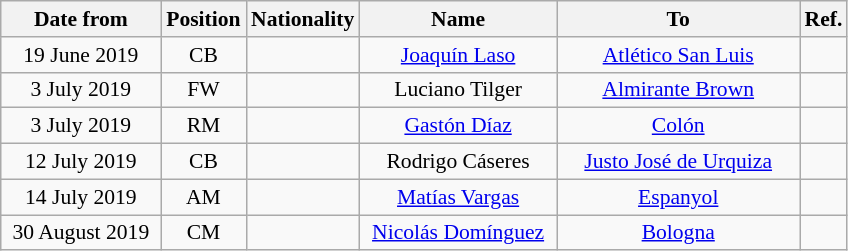<table class="wikitable" style="text-align:center; font-size:90%; ">
<tr>
<th style="background:#; color:#; width:100px;">Date from</th>
<th style="background:#; color:#; width:50px;">Position</th>
<th style="background:#; color:#; width:50px;">Nationality</th>
<th style="background:#; color:#; width:125px;">Name</th>
<th style="background:#; color:#; width:155px;">To</th>
<th style="background:#; color:#; width:25px;">Ref.</th>
</tr>
<tr>
<td>19 June 2019</td>
<td>CB</td>
<td></td>
<td><a href='#'>Joaquín Laso</a></td>
<td> <a href='#'>Atlético San Luis</a></td>
<td></td>
</tr>
<tr>
<td>3 July 2019</td>
<td>FW</td>
<td></td>
<td>Luciano Tilger</td>
<td> <a href='#'>Almirante Brown</a></td>
<td></td>
</tr>
<tr>
<td>3 July 2019</td>
<td>RM</td>
<td></td>
<td><a href='#'>Gastón Díaz</a></td>
<td> <a href='#'>Colón</a></td>
<td></td>
</tr>
<tr>
<td>12 July 2019</td>
<td>CB</td>
<td></td>
<td>Rodrigo Cáseres</td>
<td> <a href='#'>Justo José de Urquiza</a></td>
<td></td>
</tr>
<tr>
<td>14 July 2019</td>
<td>AM</td>
<td></td>
<td><a href='#'>Matías Vargas</a></td>
<td> <a href='#'>Espanyol</a></td>
<td></td>
</tr>
<tr>
<td>30 August 2019</td>
<td>CM</td>
<td></td>
<td><a href='#'>Nicolás Domínguez</a></td>
<td> <a href='#'>Bologna</a></td>
<td></td>
</tr>
</table>
